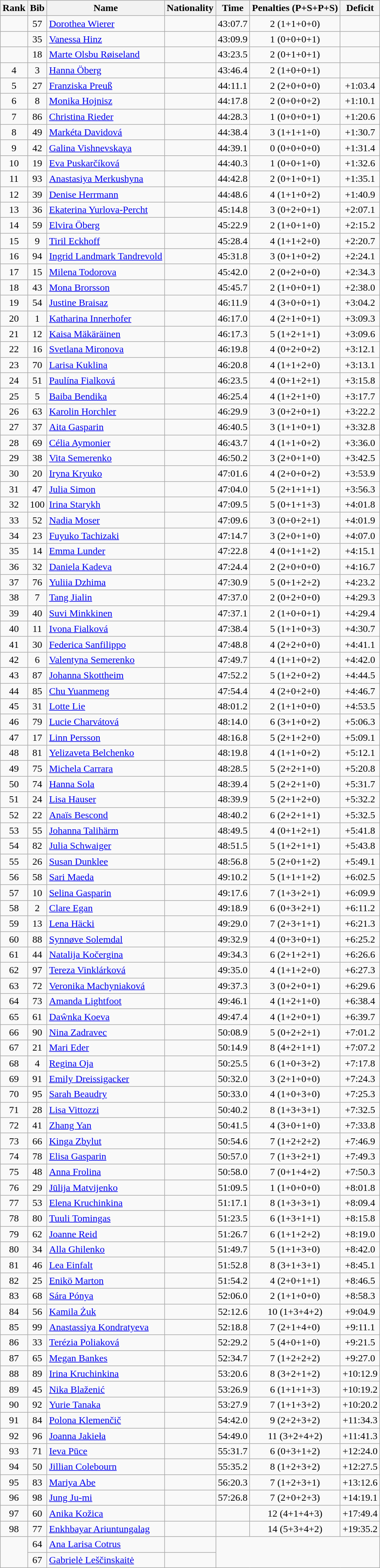<table class="wikitable sortable" style="text-align:center">
<tr>
<th>Rank</th>
<th>Bib</th>
<th>Name</th>
<th>Nationality</th>
<th>Time</th>
<th>Penalties (P+S+P+S)</th>
<th>Deficit</th>
</tr>
<tr>
<td></td>
<td>57</td>
<td align=left><a href='#'>Dorothea Wierer</a></td>
<td align=left></td>
<td>43:07.7</td>
<td>2 (1+1+0+0)</td>
<td></td>
</tr>
<tr>
<td></td>
<td>35</td>
<td align=left><a href='#'>Vanessa Hinz</a></td>
<td align=left></td>
<td>43:09.9</td>
<td>1 (0+0+0+1)</td>
<td></td>
</tr>
<tr>
<td></td>
<td>18</td>
<td align=left><a href='#'>Marte Olsbu Røiseland</a></td>
<td align=left></td>
<td>43:23.5</td>
<td>2 (0+1+0+1)</td>
<td></td>
</tr>
<tr>
<td>4</td>
<td>3</td>
<td align=left><a href='#'>Hanna Öberg</a></td>
<td align=left></td>
<td>43:46.4</td>
<td>2 (1+0+0+1)</td>
<td></td>
</tr>
<tr>
<td>5</td>
<td>27</td>
<td align=left><a href='#'>Franziska Preuß</a></td>
<td align=left></td>
<td>44:11.1</td>
<td>2 (2+0+0+0)</td>
<td>+1:03.4</td>
</tr>
<tr>
<td>6</td>
<td>8</td>
<td align=left><a href='#'>Monika Hojnisz</a></td>
<td align=left></td>
<td>44:17.8</td>
<td>2 (0+0+0+2)</td>
<td>+1:10.1</td>
</tr>
<tr>
<td>7</td>
<td>86</td>
<td align=left><a href='#'>Christina Rieder</a></td>
<td align=left></td>
<td>44:28.3</td>
<td>1 (0+0+0+1)</td>
<td>+1:20.6</td>
</tr>
<tr>
<td>8</td>
<td>49</td>
<td align=left><a href='#'>Markéta Davidová</a></td>
<td align=left></td>
<td>44:38.4</td>
<td>3 (1+1+1+0)</td>
<td>+1:30.7</td>
</tr>
<tr>
<td>9</td>
<td>42</td>
<td align=left><a href='#'>Galina Vishnevskaya</a></td>
<td align=left></td>
<td>44:39.1</td>
<td>0 (0+0+0+0)</td>
<td>+1:31.4</td>
</tr>
<tr>
<td>10</td>
<td>19</td>
<td align=left><a href='#'>Eva Puskarčíková</a></td>
<td align=left></td>
<td>44:40.3</td>
<td>1 (0+0+1+0)</td>
<td>+1:32.6</td>
</tr>
<tr>
<td>11</td>
<td>93</td>
<td align=left><a href='#'>Anastasiya Merkushyna</a></td>
<td align=left></td>
<td>44:42.8</td>
<td>2 (0+1+0+1)</td>
<td>+1:35.1</td>
</tr>
<tr>
<td>12</td>
<td>39</td>
<td align=left><a href='#'>Denise Herrmann</a></td>
<td align=left></td>
<td>44:48.6</td>
<td>4 (1+1+0+2)</td>
<td>+1:40.9</td>
</tr>
<tr>
<td>13</td>
<td>36</td>
<td align=left><a href='#'>Ekaterina Yurlova-Percht</a></td>
<td align=left></td>
<td>45:14.8</td>
<td>3 (0+2+0+1)</td>
<td>+2:07.1</td>
</tr>
<tr>
<td>14</td>
<td>59</td>
<td align=left><a href='#'>Elvira Öberg</a></td>
<td align=left></td>
<td>45:22.9</td>
<td>2 (1+0+1+0)</td>
<td>+2:15.2</td>
</tr>
<tr>
<td>15</td>
<td>9</td>
<td align=left><a href='#'>Tiril Eckhoff</a></td>
<td align=left></td>
<td>45:28.4</td>
<td>4 (1+1+2+0)</td>
<td>+2:20.7</td>
</tr>
<tr>
<td>16</td>
<td>94</td>
<td align=left><a href='#'>Ingrid Landmark Tandrevold</a></td>
<td align=left></td>
<td>45:31.8</td>
<td>3 (0+1+0+2)</td>
<td>+2:24.1</td>
</tr>
<tr>
<td>17</td>
<td>15</td>
<td align=left><a href='#'>Milena Todorova</a></td>
<td align=left></td>
<td>45:42.0</td>
<td>2 (0+2+0+0)</td>
<td>+2:34.3</td>
</tr>
<tr>
<td>18</td>
<td>43</td>
<td align=left><a href='#'>Mona Brorsson</a></td>
<td align=left></td>
<td>45:45.7</td>
<td>2 (1+0+0+1)</td>
<td>+2:38.0</td>
</tr>
<tr>
<td>19</td>
<td>54</td>
<td align=left><a href='#'>Justine Braisaz</a></td>
<td align=left></td>
<td>46:11.9</td>
<td>4 (3+0+0+1)</td>
<td>+3:04.2</td>
</tr>
<tr>
<td>20</td>
<td>1</td>
<td align=left><a href='#'>Katharina Innerhofer</a></td>
<td align=left></td>
<td>46:17.0</td>
<td>4 (2+1+0+1)</td>
<td>+3:09.3</td>
</tr>
<tr>
<td>21</td>
<td>12</td>
<td align=left><a href='#'>Kaisa Mäkäräinen</a></td>
<td align=left></td>
<td>46:17.3</td>
<td>5 (1+2+1+1)</td>
<td>+3:09.6</td>
</tr>
<tr>
<td>22</td>
<td>16</td>
<td align=left><a href='#'>Svetlana Mironova</a></td>
<td align=left></td>
<td>46:19.8</td>
<td>4 (0+2+0+2)</td>
<td>+3:12.1</td>
</tr>
<tr>
<td>23</td>
<td>70</td>
<td align=left><a href='#'>Larisa Kuklina</a></td>
<td align=left></td>
<td>46:20.8</td>
<td>4 (1+1+2+0)</td>
<td>+3:13.1</td>
</tr>
<tr>
<td>24</td>
<td>51</td>
<td align=left><a href='#'>Paulína Fialková</a></td>
<td align=left></td>
<td>46:23.5</td>
<td>4 (0+1+2+1)</td>
<td>+3:15.8</td>
</tr>
<tr>
<td>25</td>
<td>5</td>
<td align=left><a href='#'>Baiba Bendika</a></td>
<td align=left></td>
<td>46:25.4</td>
<td>4 (1+2+1+0)</td>
<td>+3:17.7</td>
</tr>
<tr>
<td>26</td>
<td>63</td>
<td align=left><a href='#'>Karolin Horchler</a></td>
<td align=left></td>
<td>46:29.9</td>
<td>3 (0+2+0+1)</td>
<td>+3:22.2</td>
</tr>
<tr>
<td>27</td>
<td>37</td>
<td align=left><a href='#'>Aita Gasparin</a></td>
<td align=left></td>
<td>46:40.5</td>
<td>3 (1+1+0+1)</td>
<td>+3:32.8</td>
</tr>
<tr>
<td>28</td>
<td>69</td>
<td align=left><a href='#'>Célia Aymonier</a></td>
<td align=left></td>
<td>46:43.7</td>
<td>4 (1+1+0+2)</td>
<td>+3:36.0</td>
</tr>
<tr>
<td>29</td>
<td>38</td>
<td align=left><a href='#'>Vita Semerenko</a></td>
<td align=left></td>
<td>46:50.2</td>
<td>3 (2+0+1+0)</td>
<td>+3:42.5</td>
</tr>
<tr>
<td>30</td>
<td>20</td>
<td align=left><a href='#'>Iryna Kryuko</a></td>
<td align=left></td>
<td>47:01.6</td>
<td>4 (2+0+0+2)</td>
<td>+3:53.9</td>
</tr>
<tr>
<td>31</td>
<td>47</td>
<td align=left><a href='#'>Julia Simon</a></td>
<td align=left></td>
<td>47:04.0</td>
<td>5 (2+1+1+1)</td>
<td>+3:56.3</td>
</tr>
<tr>
<td>32</td>
<td>100</td>
<td align=left><a href='#'>Irina Starykh</a></td>
<td align=left></td>
<td>47:09.5</td>
<td>5 (0+1+1+3)</td>
<td>+4:01.8</td>
</tr>
<tr>
<td>33</td>
<td>52</td>
<td align=left><a href='#'>Nadia Moser</a></td>
<td align=left></td>
<td>47:09.6</td>
<td>3 (0+0+2+1)</td>
<td>+4:01.9</td>
</tr>
<tr>
<td>34</td>
<td>23</td>
<td align=left><a href='#'>Fuyuko Tachizaki</a></td>
<td align=left></td>
<td>47:14.7</td>
<td>3 (2+0+1+0)</td>
<td>+4:07.0</td>
</tr>
<tr>
<td>35</td>
<td>14</td>
<td align=left><a href='#'>Emma Lunder</a></td>
<td align=left></td>
<td>47:22.8</td>
<td>4 (0+1+1+2)</td>
<td>+4:15.1</td>
</tr>
<tr>
<td>36</td>
<td>32</td>
<td align=left><a href='#'>Daniela Kadeva</a></td>
<td align=left></td>
<td>47:24.4</td>
<td>2 (2+0+0+0)</td>
<td>+4:16.7</td>
</tr>
<tr>
<td>37</td>
<td>76</td>
<td align=left><a href='#'>Yuliia Dzhima</a></td>
<td align=left></td>
<td>47:30.9</td>
<td>5 (0+1+2+2)</td>
<td>+4:23.2</td>
</tr>
<tr>
<td>38</td>
<td>7</td>
<td align=left><a href='#'>Tang Jialin</a></td>
<td align=left></td>
<td>47:37.0</td>
<td>2 (0+2+0+0)</td>
<td>+4:29.3</td>
</tr>
<tr>
<td>39</td>
<td>40</td>
<td align=left><a href='#'>Suvi Minkkinen</a></td>
<td align=left></td>
<td>47:37.1</td>
<td>2 (1+0+0+1)</td>
<td>+4:29.4</td>
</tr>
<tr>
<td>40</td>
<td>11</td>
<td align=left><a href='#'>Ivona Fialková</a></td>
<td align=left></td>
<td>47:38.4</td>
<td>5 (1+1+0+3)</td>
<td>+4:30.7</td>
</tr>
<tr>
<td>41</td>
<td>30</td>
<td align=left><a href='#'>Federica Sanfilippo</a></td>
<td align=left></td>
<td>47:48.8</td>
<td>4 (2+2+0+0)</td>
<td>+4:41.1</td>
</tr>
<tr>
<td>42</td>
<td>6</td>
<td align=left><a href='#'>Valentyna Semerenko</a></td>
<td align=left></td>
<td>47:49.7</td>
<td>4 (1+1+0+2)</td>
<td>+4:42.0</td>
</tr>
<tr>
<td>43</td>
<td>87</td>
<td align=left><a href='#'>Johanna Skottheim</a></td>
<td align=left></td>
<td>47:52.2</td>
<td>5 (1+2+0+2)</td>
<td>+4:44.5</td>
</tr>
<tr>
<td>44</td>
<td>85</td>
<td align=left><a href='#'>Chu Yuanmeng</a></td>
<td align=left></td>
<td>47:54.4</td>
<td>4 (2+0+2+0)</td>
<td>+4:46.7</td>
</tr>
<tr>
<td>45</td>
<td>31</td>
<td align=left><a href='#'>Lotte Lie</a></td>
<td align=left></td>
<td>48:01.2</td>
<td>2 (1+1+0+0)</td>
<td>+4:53.5</td>
</tr>
<tr>
<td>46</td>
<td>79</td>
<td align=left><a href='#'>Lucie Charvátová</a></td>
<td align=left></td>
<td>48:14.0</td>
<td>6 (3+1+0+2)</td>
<td>+5:06.3</td>
</tr>
<tr>
<td>47</td>
<td>17</td>
<td align=left><a href='#'>Linn Persson</a></td>
<td align=left></td>
<td>48:16.8</td>
<td>5 (2+1+2+0)</td>
<td>+5:09.1</td>
</tr>
<tr>
<td>48</td>
<td>81</td>
<td align=left><a href='#'>Yelizaveta Belchenko</a></td>
<td align=left></td>
<td>48:19.8</td>
<td>4 (1+1+0+2)</td>
<td>+5:12.1</td>
</tr>
<tr>
<td>49</td>
<td>75</td>
<td align=left><a href='#'>Michela Carrara</a></td>
<td align=left></td>
<td>48:28.5</td>
<td>5 (2+2+1+0)</td>
<td>+5:20.8</td>
</tr>
<tr>
<td>50</td>
<td>74</td>
<td align=left><a href='#'>Hanna Sola</a></td>
<td align=left></td>
<td>48:39.4</td>
<td>5 (2+2+1+0)</td>
<td>+5:31.7</td>
</tr>
<tr>
<td>51</td>
<td>24</td>
<td align=left><a href='#'>Lisa Hauser</a></td>
<td align=left></td>
<td>48:39.9</td>
<td>5 (2+1+2+0)</td>
<td>+5:32.2</td>
</tr>
<tr>
<td>52</td>
<td>22</td>
<td align=left><a href='#'>Anaïs Bescond</a></td>
<td align=left></td>
<td>48:40.2</td>
<td>6 (2+2+1+1)</td>
<td>+5:32.5</td>
</tr>
<tr>
<td>53</td>
<td>55</td>
<td align=left><a href='#'>Johanna Talihärm</a></td>
<td align=left></td>
<td>48:49.5</td>
<td>4 (0+1+2+1)</td>
<td>+5:41.8</td>
</tr>
<tr>
<td>54</td>
<td>82</td>
<td align=left><a href='#'>Julia Schwaiger</a></td>
<td align=left></td>
<td>48:51.5</td>
<td>5 (1+2+1+1)</td>
<td>+5:43.8</td>
</tr>
<tr>
<td>55</td>
<td>26</td>
<td align=left><a href='#'>Susan Dunklee</a></td>
<td align=left></td>
<td>48:56.8</td>
<td>5 (2+0+1+2)</td>
<td>+5:49.1</td>
</tr>
<tr>
<td>56</td>
<td>58</td>
<td align=left><a href='#'>Sari Maeda</a></td>
<td align="left"></td>
<td>49:10.2</td>
<td>5 (1+1+1+2)</td>
<td>+6:02.5</td>
</tr>
<tr>
<td>57</td>
<td>10</td>
<td align=left><a href='#'>Selina Gasparin</a></td>
<td align=left></td>
<td>49:17.6</td>
<td>7 (1+3+2+1)</td>
<td>+6:09.9</td>
</tr>
<tr>
<td>58</td>
<td>2</td>
<td align=left><a href='#'>Clare Egan</a></td>
<td align=left></td>
<td>49:18.9</td>
<td>6 (0+3+2+1)</td>
<td>+6:11.2</td>
</tr>
<tr>
<td>59</td>
<td>13</td>
<td align=left><a href='#'>Lena Häcki</a></td>
<td align=left></td>
<td>49:29.0</td>
<td>7 (2+3+1+1)</td>
<td>+6:21.3</td>
</tr>
<tr>
<td>60</td>
<td>88</td>
<td align=left><a href='#'>Synnøve Solemdal</a></td>
<td align=left></td>
<td>49:32.9</td>
<td>4 (0+3+0+1)</td>
<td>+6:25.2</td>
</tr>
<tr>
<td>61</td>
<td>44</td>
<td align=left><a href='#'>Natalija Kočergina</a></td>
<td align=left></td>
<td>49:34.3</td>
<td>6 (2+1+2+1)</td>
<td>+6:26.6</td>
</tr>
<tr>
<td>62</td>
<td>97</td>
<td align=left><a href='#'>Tereza Vinklárková</a></td>
<td align="left"></td>
<td>49:35.0</td>
<td>4 (1+1+2+0)</td>
<td>+6:27.3</td>
</tr>
<tr>
<td>63</td>
<td>72</td>
<td align=left><a href='#'>Veronika Machyniaková</a></td>
<td align=left></td>
<td>49:37.3</td>
<td>3 (0+2+0+1)</td>
<td>+6:29.6</td>
</tr>
<tr>
<td>64</td>
<td>73</td>
<td align=left><a href='#'>Amanda Lightfoot</a></td>
<td align=left></td>
<td>49:46.1</td>
<td>4 (1+2+1+0)</td>
<td>+6:38.4</td>
</tr>
<tr>
<td>65</td>
<td>61</td>
<td align=left><a href='#'>Daŵnka Koeva</a></td>
<td align=left></td>
<td>49:47.4</td>
<td>4 (1+2+0+1)</td>
<td>+6:39.7</td>
</tr>
<tr>
<td>66</td>
<td>90</td>
<td align=left><a href='#'>Nina Zadravec</a></td>
<td align=left></td>
<td>50:08.9</td>
<td>5 (0+2+2+1)</td>
<td>+7:01.2</td>
</tr>
<tr>
<td>67</td>
<td>21</td>
<td align=left><a href='#'>Mari Eder</a></td>
<td align=left></td>
<td>50:14.9</td>
<td>8 (4+2+1+1)</td>
<td>+7:07.2</td>
</tr>
<tr>
<td>68</td>
<td>4</td>
<td align=left><a href='#'>Regina Oja</a></td>
<td align=left></td>
<td>50:25.5</td>
<td>6 (1+0+3+2)</td>
<td>+7:17.8</td>
</tr>
<tr>
<td>69</td>
<td>91</td>
<td align=left><a href='#'>Emily Dreissigacker</a></td>
<td align=left></td>
<td>50:32.0</td>
<td>3 (2+1+0+0)</td>
<td>+7:24.3</td>
</tr>
<tr>
<td>70</td>
<td>95</td>
<td align=left><a href='#'>Sarah Beaudry</a></td>
<td align=left></td>
<td>50:33.0</td>
<td>4 (1+0+3+0)</td>
<td>+7:25.3</td>
</tr>
<tr>
<td>71</td>
<td>28</td>
<td align=left><a href='#'>Lisa Vittozzi</a></td>
<td align=left></td>
<td>50:40.2</td>
<td>8 (1+3+3+1)</td>
<td>+7:32.5</td>
</tr>
<tr>
<td>72</td>
<td>41</td>
<td align=left><a href='#'>Zhang Yan</a></td>
<td align=left></td>
<td>50:41.5</td>
<td>4 (3+0+1+0)</td>
<td>+7:33.8</td>
</tr>
<tr>
<td>73</td>
<td>66</td>
<td align=left><a href='#'>Kinga Zbylut</a></td>
<td align=left></td>
<td>50:54.6</td>
<td>7 (1+2+2+2)</td>
<td>+7:46.9</td>
</tr>
<tr>
<td>74</td>
<td>78</td>
<td align=left><a href='#'>Elisa Gasparin</a></td>
<td align=left></td>
<td>50:57.0</td>
<td>7 (1+3+2+1)</td>
<td>+7:49.3</td>
</tr>
<tr>
<td>75</td>
<td>48</td>
<td align=left><a href='#'>Anna Frolina</a></td>
<td align=left></td>
<td>50:58.0</td>
<td>7 (0+1+4+2)</td>
<td>+7:50.3</td>
</tr>
<tr>
<td>76</td>
<td>29</td>
<td align=left><a href='#'>Jūlija Matvijenko</a></td>
<td align=left></td>
<td>51:09.5</td>
<td>1 (1+0+0+0)</td>
<td>+8:01.8</td>
</tr>
<tr>
<td>77</td>
<td>53</td>
<td align=left><a href='#'>Elena Kruchinkina</a></td>
<td align=left></td>
<td>51:17.1</td>
<td>8 (1+3+3+1)</td>
<td>+8:09.4</td>
</tr>
<tr>
<td>78</td>
<td>80</td>
<td align=left><a href='#'>Tuuli Tomingas</a></td>
<td align=left></td>
<td>51:23.5</td>
<td>6 (1+3+1+1)</td>
<td>+8:15.8</td>
</tr>
<tr>
<td>79</td>
<td>62</td>
<td align=left><a href='#'>Joanne Reid</a></td>
<td align=left></td>
<td>51:26.7</td>
<td>6 (1+1+2+2)</td>
<td>+8:19.0</td>
</tr>
<tr>
<td>80</td>
<td>34</td>
<td align=left><a href='#'>Alla Ghilenko</a></td>
<td align=left></td>
<td>51:49.7</td>
<td>5 (1+1+3+0)</td>
<td>+8:42.0</td>
</tr>
<tr>
<td>81</td>
<td>46</td>
<td align=left><a href='#'>Lea Einfalt</a></td>
<td align=left></td>
<td>51:52.8</td>
<td>8 (3+1+3+1)</td>
<td>+8:45.1</td>
</tr>
<tr>
<td>82</td>
<td>25</td>
<td align=left><a href='#'>Enikö Marton</a></td>
<td align=left></td>
<td>51:54.2</td>
<td>4 (2+0+1+1)</td>
<td>+8:46.5</td>
</tr>
<tr>
<td>83</td>
<td>68</td>
<td align=left><a href='#'>Sára Pónya</a></td>
<td align=left></td>
<td>52:06.0</td>
<td>2 (1+1+0+0)</td>
<td>+8:58.3</td>
</tr>
<tr>
<td>84</td>
<td>56</td>
<td align=left><a href='#'>Kamila Żuk</a></td>
<td align=left></td>
<td>52:12.6</td>
<td>10 (1+3+4+2)</td>
<td>+9:04.9</td>
</tr>
<tr>
<td>85</td>
<td>99</td>
<td align=left><a href='#'>Anastassiya Kondratyeva</a></td>
<td align=left></td>
<td>52:18.8</td>
<td>7 (2+1+4+0)</td>
<td>+9:11.1</td>
</tr>
<tr>
<td>86</td>
<td>33</td>
<td align=left><a href='#'>Terézia Poliaková</a></td>
<td align=left></td>
<td>52:29.2</td>
<td>5 (4+0+1+0)</td>
<td>+9:21.5</td>
</tr>
<tr>
<td>87</td>
<td>65</td>
<td align=left><a href='#'>Megan Bankes</a></td>
<td align=left></td>
<td>52:34.7</td>
<td>7 (1+2+2+2)</td>
<td>+9:27.0</td>
</tr>
<tr>
<td>88</td>
<td>89</td>
<td align=left><a href='#'>Irina Kruchinkina</a></td>
<td align=left></td>
<td>53:20.6</td>
<td>8 (3+2+1+2)</td>
<td>+10:12.9</td>
</tr>
<tr>
<td>89</td>
<td>45</td>
<td align=left><a href='#'>Nika Blaženić</a></td>
<td align=left></td>
<td>53:26.9</td>
<td>6 (1+1+1+3)</td>
<td>+10:19.2</td>
</tr>
<tr>
<td>90</td>
<td>92</td>
<td align=left><a href='#'>Yurie Tanaka</a></td>
<td align=left></td>
<td>53:27.9</td>
<td>7 (1+1+3+2)</td>
<td>+10:20.2</td>
</tr>
<tr>
<td>91</td>
<td>84</td>
<td align=left><a href='#'>Polona Klemenčič</a></td>
<td align=left></td>
<td>54:42.0</td>
<td>9 (2+2+3+2)</td>
<td>+11:34.3</td>
</tr>
<tr>
<td>92</td>
<td>96</td>
<td align=left><a href='#'>Joanna Jakieła</a></td>
<td align=left></td>
<td>54:49.0</td>
<td>11 (3+2+4+2)</td>
<td>+11:41.3</td>
</tr>
<tr>
<td>93</td>
<td>71</td>
<td align=left><a href='#'>Ieva Pūce</a></td>
<td align=left></td>
<td>55:31.7</td>
<td>6 (0+3+1+2)</td>
<td>+12:24.0</td>
</tr>
<tr>
<td>94</td>
<td>50</td>
<td align=left><a href='#'>Jillian Colebourn</a></td>
<td align=left></td>
<td>55:35.2</td>
<td>8 (1+2+3+2)</td>
<td>+12:27.5</td>
</tr>
<tr>
<td>95</td>
<td>83</td>
<td align=left><a href='#'>Mariya Abe</a></td>
<td align=left></td>
<td>56:20.3</td>
<td>7 (1+2+3+1)</td>
<td>+13:12.6</td>
</tr>
<tr>
<td>96</td>
<td>98</td>
<td align=left><a href='#'>Jung Ju-mi</a></td>
<td align=left></td>
<td>57:26.8</td>
<td>7 (2+0+2+3)</td>
<td>+14:19.1</td>
</tr>
<tr>
<td>97</td>
<td>60</td>
<td align=left><a href='#'>Anika Kožica</a></td>
<td align=left></td>
<td></td>
<td>12 (4+1+4+3)</td>
<td>+17:49.4</td>
</tr>
<tr>
<td>98</td>
<td>77</td>
<td align=left><a href='#'>Enkhbayar Ariuntungalag</a></td>
<td align=left></td>
<td></td>
<td>14 (5+3+4+2)</td>
<td>+19:35.2</td>
</tr>
<tr>
<td rowspan=2></td>
<td>64</td>
<td align=left><a href='#'>Ana Larisa Cotrus</a></td>
<td align=left></td>
<td colspan=3 rowspan=2></td>
</tr>
<tr>
<td>67</td>
<td align=left><a href='#'>Gabrielė Leščinskaitė</a></td>
<td align=left></td>
</tr>
</table>
